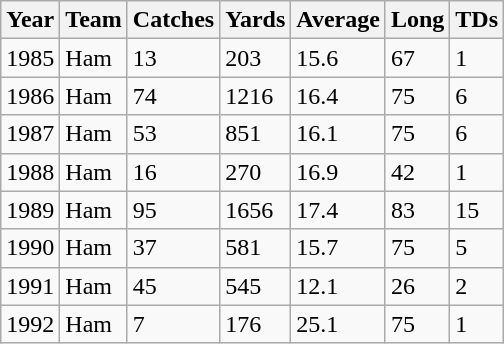<table class="wikitable">
<tr>
<th>Year</th>
<th>Team</th>
<th>Catches</th>
<th>Yards</th>
<th>Average</th>
<th>Long</th>
<th>TDs</th>
</tr>
<tr>
<td>1985</td>
<td>Ham</td>
<td>13</td>
<td>203</td>
<td>15.6</td>
<td>67</td>
<td>1</td>
</tr>
<tr>
<td>1986</td>
<td>Ham</td>
<td>74</td>
<td>1216</td>
<td>16.4</td>
<td>75</td>
<td>6</td>
</tr>
<tr>
<td>1987</td>
<td>Ham</td>
<td>53</td>
<td>851</td>
<td>16.1</td>
<td>75</td>
<td>6</td>
</tr>
<tr>
<td>1988</td>
<td>Ham</td>
<td>16</td>
<td>270</td>
<td>16.9</td>
<td>42</td>
<td>1</td>
</tr>
<tr>
<td>1989</td>
<td>Ham</td>
<td>95</td>
<td>1656</td>
<td>17.4</td>
<td>83</td>
<td>15</td>
</tr>
<tr>
<td>1990</td>
<td>Ham</td>
<td>37</td>
<td>581</td>
<td>15.7</td>
<td>75</td>
<td>5</td>
</tr>
<tr>
<td>1991</td>
<td>Ham</td>
<td>45</td>
<td>545</td>
<td>12.1</td>
<td>26</td>
<td>2</td>
</tr>
<tr>
<td>1992</td>
<td>Ham</td>
<td>7</td>
<td>176</td>
<td>25.1</td>
<td>75</td>
<td>1</td>
</tr>
</table>
